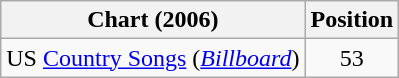<table class="wikitable">
<tr>
<th scope="col">Chart (2006)</th>
<th scope="col">Position</th>
</tr>
<tr>
<td>US <a href='#'>Country Songs</a> (<em><a href='#'>Billboard</a></em>)</td>
<td align="center">53</td>
</tr>
</table>
